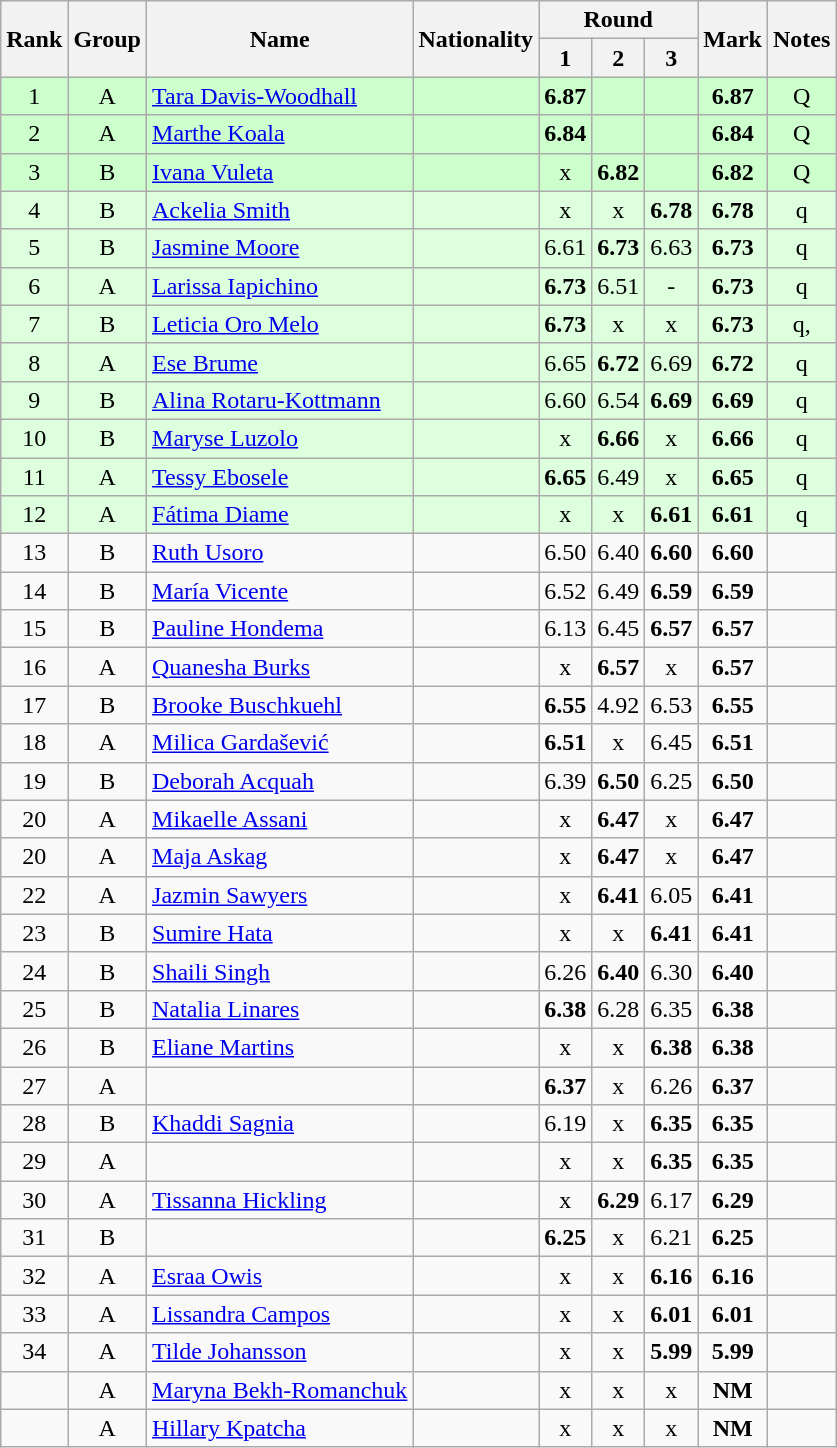<table class="wikitable sortable" style="text-align:center">
<tr>
<th rowspan=2>Rank</th>
<th rowspan=2>Group</th>
<th rowspan=2>Name</th>
<th rowspan=2>Nationality</th>
<th colspan=3>Round</th>
<th rowspan=2>Mark</th>
<th rowspan=2>Notes</th>
</tr>
<tr>
<th>1</th>
<th>2</th>
<th>3</th>
</tr>
<tr bgcolor=ccffcc>
<td>1</td>
<td>A</td>
<td align=left><a href='#'>Tara Davis-Woodhall</a></td>
<td align=left></td>
<td><strong>6.87</strong></td>
<td></td>
<td></td>
<td><strong>6.87</strong></td>
<td>Q</td>
</tr>
<tr bgcolor=ccffcc>
<td>2</td>
<td>A</td>
<td align=left><a href='#'>Marthe Koala</a></td>
<td align=left></td>
<td><strong>6.84</strong></td>
<td></td>
<td></td>
<td><strong>6.84</strong></td>
<td>Q</td>
</tr>
<tr bgcolor=ccffcc>
<td>3</td>
<td>B</td>
<td align=left><a href='#'>Ivana Vuleta</a></td>
<td align=left></td>
<td>x</td>
<td><strong>6.82</strong></td>
<td></td>
<td><strong>6.82</strong></td>
<td>Q</td>
</tr>
<tr bgcolor=ddffdd>
<td>4</td>
<td>B</td>
<td align=left><a href='#'>Ackelia Smith</a></td>
<td align=left></td>
<td>x</td>
<td>x</td>
<td><strong>6.78</strong></td>
<td><strong>6.78</strong></td>
<td>q</td>
</tr>
<tr bgcolor=ddffdd>
<td>5</td>
<td>B</td>
<td align=left><a href='#'>Jasmine Moore</a></td>
<td align=left></td>
<td>6.61</td>
<td><strong>6.73</strong></td>
<td>6.63</td>
<td><strong>6.73</strong></td>
<td>q</td>
</tr>
<tr bgcolor=ddffdd>
<td>6</td>
<td>A</td>
<td align=left><a href='#'>Larissa Iapichino</a></td>
<td align=left></td>
<td><strong>6.73</strong></td>
<td>6.51</td>
<td>-</td>
<td><strong>6.73</strong></td>
<td>q</td>
</tr>
<tr bgcolor=ddffdd>
<td>7</td>
<td>B</td>
<td align=left><a href='#'>Leticia Oro Melo</a></td>
<td align=left></td>
<td><strong>6.73</strong></td>
<td>x</td>
<td>x</td>
<td><strong>6.73</strong></td>
<td>q, </td>
</tr>
<tr bgcolor=ddffdd>
<td>8</td>
<td>A</td>
<td align=left><a href='#'>Ese Brume</a></td>
<td align=left></td>
<td>6.65</td>
<td><strong>6.72</strong></td>
<td>6.69</td>
<td><strong>6.72</strong></td>
<td>q</td>
</tr>
<tr bgcolor=ddffdd>
<td>9</td>
<td>B</td>
<td align=left><a href='#'>Alina Rotaru-Kottmann</a></td>
<td align=left></td>
<td>6.60</td>
<td>6.54</td>
<td><strong>6.69</strong></td>
<td><strong>6.69</strong></td>
<td>q</td>
</tr>
<tr bgcolor=ddffdd>
<td>10</td>
<td>B</td>
<td align=left><a href='#'>Maryse Luzolo</a></td>
<td align=left></td>
<td>x</td>
<td><strong>6.66</strong></td>
<td>x</td>
<td><strong>6.66</strong></td>
<td>q</td>
</tr>
<tr bgcolor=ddffdd>
<td>11</td>
<td>A</td>
<td align=left><a href='#'>Tessy Ebosele</a></td>
<td align=left></td>
<td><strong>6.65</strong></td>
<td>6.49</td>
<td>x</td>
<td><strong>6.65</strong></td>
<td>q</td>
</tr>
<tr bgcolor=ddffdd>
<td>12</td>
<td>A</td>
<td align=left><a href='#'>Fátima Diame</a></td>
<td align=left></td>
<td>x</td>
<td>x</td>
<td><strong>6.61</strong></td>
<td><strong>6.61</strong></td>
<td>q</td>
</tr>
<tr bgcolor=>
<td>13</td>
<td>B</td>
<td align=left><a href='#'>Ruth Usoro</a></td>
<td align=left></td>
<td>6.50</td>
<td>6.40</td>
<td><strong>6.60</strong></td>
<td><strong>6.60</strong></td>
<td></td>
</tr>
<tr bgcolor=>
<td>14</td>
<td>B</td>
<td align=left><a href='#'>María Vicente</a></td>
<td align=left></td>
<td>6.52</td>
<td>6.49</td>
<td><strong>6.59</strong></td>
<td><strong>6.59</strong></td>
<td></td>
</tr>
<tr bgcolor=>
<td>15</td>
<td>B</td>
<td align=left><a href='#'>Pauline Hondema</a></td>
<td align=left></td>
<td>6.13</td>
<td>6.45</td>
<td><strong>6.57</strong></td>
<td><strong>6.57</strong></td>
<td></td>
</tr>
<tr bgcolor=>
<td>16</td>
<td>A</td>
<td align=left><a href='#'>Quanesha Burks</a></td>
<td align=left></td>
<td>x</td>
<td><strong>6.57</strong></td>
<td>x</td>
<td><strong>6.57</strong></td>
<td></td>
</tr>
<tr>
<td>17</td>
<td>B</td>
<td align=left><a href='#'>Brooke Buschkuehl</a></td>
<td align=left></td>
<td><strong>6.55</strong></td>
<td>4.92</td>
<td>6.53</td>
<td><strong>6.55</strong></td>
<td></td>
</tr>
<tr>
<td>18</td>
<td>A</td>
<td align=left><a href='#'>Milica Gardašević</a></td>
<td align=left></td>
<td><strong>6.51</strong></td>
<td>x</td>
<td>6.45</td>
<td><strong>6.51</strong></td>
<td></td>
</tr>
<tr>
<td>19</td>
<td>B</td>
<td align=left><a href='#'>Deborah Acquah</a></td>
<td align=left></td>
<td>6.39</td>
<td><strong>6.50</strong></td>
<td>6.25</td>
<td><strong>6.50</strong></td>
<td></td>
</tr>
<tr>
<td>20</td>
<td>A</td>
<td align=left><a href='#'>Mikaelle Assani</a></td>
<td align=left></td>
<td>x</td>
<td><strong>6.47</strong></td>
<td>x</td>
<td><strong>6.47</strong></td>
<td></td>
</tr>
<tr>
<td>20</td>
<td>A</td>
<td align=left><a href='#'>Maja Askag</a></td>
<td align=left></td>
<td>x</td>
<td><strong>6.47</strong></td>
<td>x</td>
<td><strong>6.47</strong></td>
<td></td>
</tr>
<tr>
<td>22</td>
<td>A</td>
<td align=left><a href='#'>Jazmin Sawyers</a></td>
<td align=left></td>
<td>x</td>
<td><strong>6.41</strong></td>
<td>6.05</td>
<td><strong>6.41</strong></td>
<td></td>
</tr>
<tr>
<td>23</td>
<td>B</td>
<td align=left><a href='#'>Sumire Hata</a></td>
<td align=left></td>
<td>x</td>
<td>x</td>
<td><strong>6.41</strong></td>
<td><strong>6.41</strong></td>
<td></td>
</tr>
<tr>
<td>24</td>
<td>B</td>
<td align=left><a href='#'>Shaili Singh</a></td>
<td align=left></td>
<td>6.26</td>
<td><strong>6.40</strong></td>
<td>6.30</td>
<td><strong>6.40</strong></td>
<td></td>
</tr>
<tr>
<td>25</td>
<td>B</td>
<td align=left><a href='#'>Natalia Linares</a></td>
<td align=left></td>
<td><strong>6.38</strong></td>
<td>6.28</td>
<td>6.35</td>
<td><strong>6.38</strong></td>
<td></td>
</tr>
<tr>
<td>26</td>
<td>B</td>
<td align=left><a href='#'>Eliane Martins</a></td>
<td align=left></td>
<td>x</td>
<td>x</td>
<td><strong>6.38</strong></td>
<td><strong>6.38</strong></td>
<td></td>
</tr>
<tr>
<td>27</td>
<td>A</td>
<td align=left></td>
<td align=left></td>
<td><strong>6.37</strong></td>
<td>x</td>
<td>6.26</td>
<td><strong>6.37</strong></td>
<td></td>
</tr>
<tr>
<td>28</td>
<td>B</td>
<td align=left><a href='#'>Khaddi Sagnia</a></td>
<td align=left></td>
<td>6.19</td>
<td>x</td>
<td><strong>6.35</strong></td>
<td><strong>6.35</strong></td>
<td></td>
</tr>
<tr>
<td>29</td>
<td>A</td>
<td align=left></td>
<td align=left></td>
<td>x</td>
<td>x</td>
<td><strong>6.35</strong></td>
<td><strong>6.35</strong></td>
<td></td>
</tr>
<tr>
<td>30</td>
<td>A</td>
<td align=left><a href='#'>Tissanna Hickling</a></td>
<td align=left></td>
<td>x</td>
<td><strong>6.29</strong></td>
<td>6.17</td>
<td><strong>6.29</strong></td>
<td></td>
</tr>
<tr>
<td>31</td>
<td>B</td>
<td align=left></td>
<td align=left></td>
<td><strong>6.25</strong></td>
<td>x</td>
<td>6.21</td>
<td><strong>6.25</strong></td>
<td></td>
</tr>
<tr>
<td>32</td>
<td>A</td>
<td align=left><a href='#'>Esraa Owis</a></td>
<td align=left></td>
<td>x</td>
<td>x</td>
<td><strong>6.16</strong></td>
<td><strong>6.16</strong></td>
<td></td>
</tr>
<tr>
<td>33</td>
<td>A</td>
<td align=left><a href='#'>Lissandra Campos</a></td>
<td align=left></td>
<td>x</td>
<td>x</td>
<td><strong>6.01</strong></td>
<td><strong>6.01</strong></td>
<td></td>
</tr>
<tr>
<td>34</td>
<td>A</td>
<td align=left><a href='#'>Tilde Johansson</a></td>
<td align=left></td>
<td>x</td>
<td>x</td>
<td><strong>5.99</strong></td>
<td><strong>5.99</strong></td>
<td></td>
</tr>
<tr>
<td></td>
<td>A</td>
<td align=left><a href='#'>Maryna Bekh-Romanchuk</a></td>
<td align=left></td>
<td>x</td>
<td>x</td>
<td>x</td>
<td><strong>NM</strong></td>
<td></td>
</tr>
<tr>
<td></td>
<td>A</td>
<td align=left><a href='#'>Hillary Kpatcha</a></td>
<td align=left></td>
<td>x</td>
<td>x</td>
<td>x</td>
<td><strong>NM</strong></td>
<td></td>
</tr>
</table>
